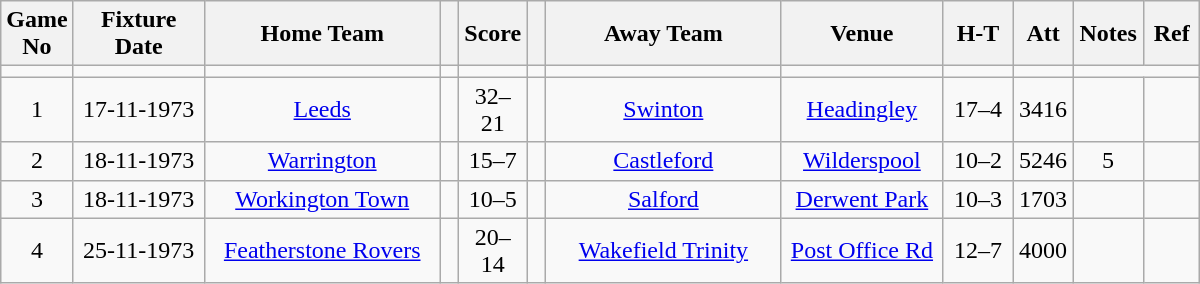<table class="wikitable" style="text-align:center;">
<tr>
<th width=20 abbr="No">Game No</th>
<th width=80 abbr="Date">Fixture Date</th>
<th width=150 abbr="Home Team">Home Team</th>
<th width=5 abbr="space"></th>
<th width=25abbr="Score">Score</th>
<th width=5 abbr="space"></th>
<th width=150 abbr="Away Team">Away Team</th>
<th width=100 abbr="Venue">Venue</th>
<th width=40 abbr="H-T">H-T</th>
<th width=30 abbr="Att">Att</th>
<th width=40 abbr="Notes">Notes</th>
<th width=30 abbr="Ref">Ref</th>
</tr>
<tr>
<td></td>
<td></td>
<td></td>
<td></td>
<td></td>
<td></td>
<td></td>
<td></td>
<td></td>
<td></td>
</tr>
<tr>
<td>1</td>
<td>17-11-1973</td>
<td><a href='#'>Leeds</a></td>
<td></td>
<td>32–21</td>
<td></td>
<td><a href='#'>Swinton</a></td>
<td><a href='#'>Headingley</a></td>
<td>17–4</td>
<td>3416</td>
<td></td>
<td></td>
</tr>
<tr>
<td>2</td>
<td>18-11-1973</td>
<td><a href='#'>Warrington</a></td>
<td></td>
<td>15–7</td>
<td></td>
<td><a href='#'>Castleford</a></td>
<td><a href='#'>Wilderspool</a></td>
<td>10–2</td>
<td>5246</td>
<td>5</td>
<td></td>
</tr>
<tr>
<td>3</td>
<td>18-11-1973</td>
<td><a href='#'>Workington Town</a></td>
<td></td>
<td>10–5</td>
<td></td>
<td><a href='#'>Salford</a></td>
<td><a href='#'>Derwent Park</a></td>
<td>10–3</td>
<td>1703</td>
<td></td>
<td></td>
</tr>
<tr>
<td>4</td>
<td>25-11-1973</td>
<td><a href='#'>Featherstone Rovers</a></td>
<td></td>
<td>20–14</td>
<td></td>
<td><a href='#'>Wakefield Trinity</a></td>
<td><a href='#'>Post Office Rd</a></td>
<td>12–7</td>
<td>4000</td>
<td></td>
<td></td>
</tr>
</table>
